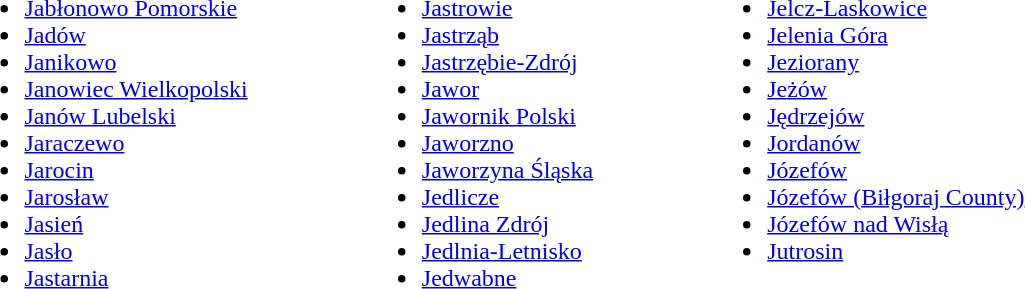<table>
<tr>
<td valign="Top"><br><ul><li><a href='#'>Jabłonowo Pomorskie</a></li><li><a href='#'>Jadów</a></li><li><a href='#'>Janikowo</a></li><li><a href='#'>Janowiec Wielkopolski</a></li><li><a href='#'>Janów Lubelski</a></li><li><a href='#'>Jaraczewo</a></li><li><a href='#'>Jarocin</a></li><li><a href='#'>Jarosław</a></li><li><a href='#'>Jasień</a></li><li><a href='#'>Jasło</a></li><li><a href='#'>Jastarnia</a></li></ul></td>
<td style="width:10%;"></td>
<td valign="Top"><br><ul><li><a href='#'>Jastrowie</a></li><li><a href='#'>Jastrząb</a></li><li><a href='#'>Jastrzębie-Zdrój</a></li><li><a href='#'>Jawor</a></li><li><a href='#'>Jawornik Polski</a></li><li><a href='#'>Jaworzno</a></li><li><a href='#'>Jaworzyna Śląska</a></li><li><a href='#'>Jedlicze</a></li><li><a href='#'>Jedlina Zdrój</a></li><li><a href='#'>Jedlnia-Letnisko</a></li><li><a href='#'>Jedwabne</a></li></ul></td>
<td style="width:10%;"></td>
<td valign="Top"><br><ul><li><a href='#'>Jelcz-Laskowice</a></li><li><a href='#'>Jelenia Góra</a></li><li><a href='#'>Jeziorany</a></li><li><a href='#'>Jeżów</a></li><li><a href='#'>Jędrzejów</a></li><li><a href='#'>Jordanów</a></li><li><a href='#'>Józefów</a></li><li><a href='#'>Józefów (Biłgoraj County)</a></li><li><a href='#'>Józefów nad Wisłą</a></li><li><a href='#'>Jutrosin</a></li></ul></td>
</tr>
</table>
